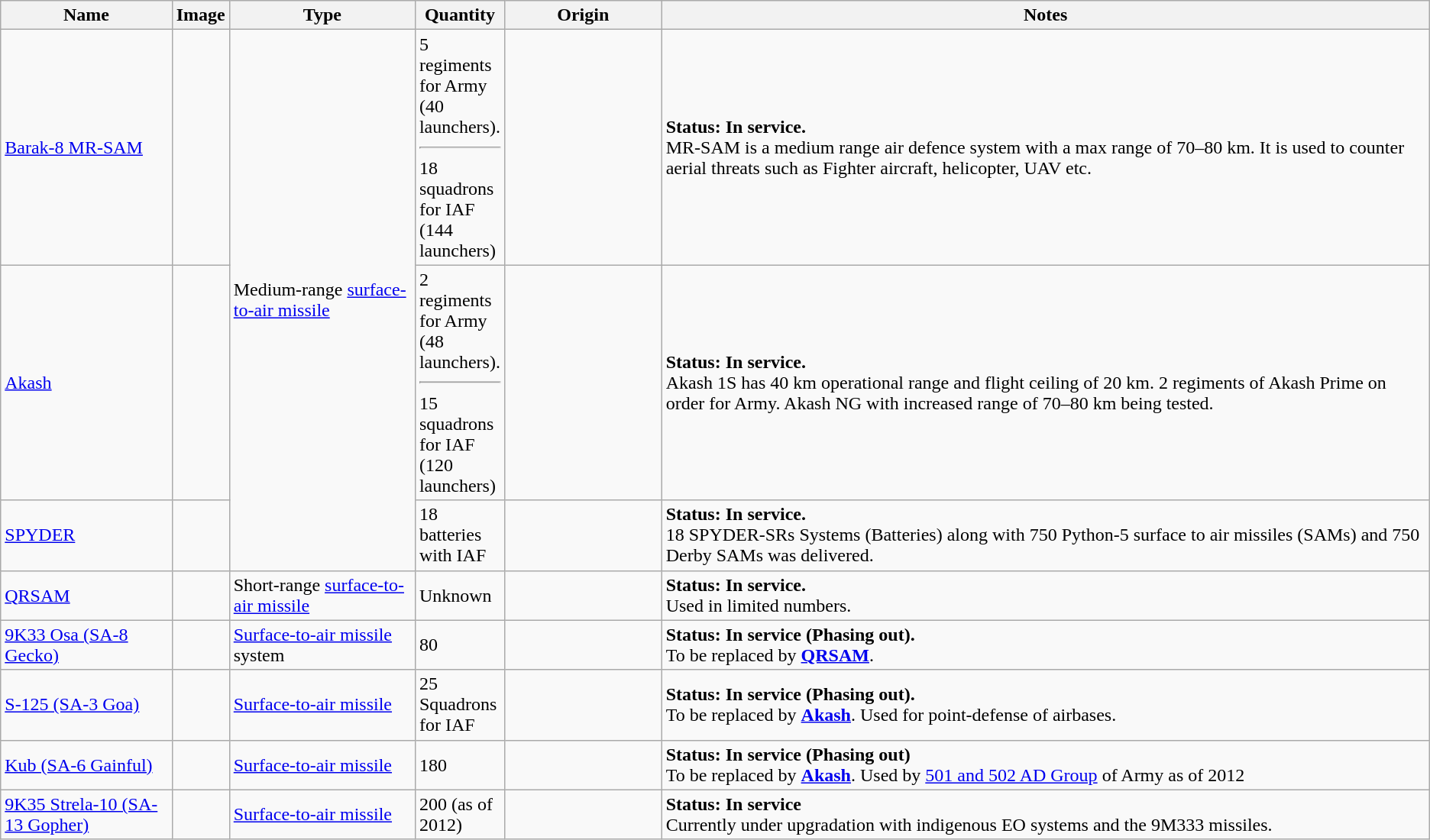<table class="wikitable sortable">
<tr>
<th style="width:12%;">Name</th>
<th>Image</th>
<th style="width:13%;">Type</th>
<th style="width:5%;">Quantity</th>
<th style="width:11%;">Origin</th>
<th>Notes</th>
</tr>
<tr>
<td><a href='#'>Barak-8 MR-SAM</a></td>
<td></td>
<td rowspan="3">Medium-range <a href='#'>surface-to-air missile</a></td>
<td>5 regiments for Army (40 launchers).<hr>18 squadrons for IAF (144 launchers)</td>
<td><br></td>
<td><strong>Status: In service.</strong><br>MR-SAM is a medium range air defence system with a max range of 70–80 km. It is used to counter aerial threats such as Fighter aircraft, helicopter, UAV etc.</td>
</tr>
<tr>
<td><a href='#'>Akash</a></td>
<td></td>
<td>2 regiments for Army (48 launchers).<hr>15 squadrons for IAF (120 launchers)</td>
<td></td>
<td><strong>Status: In service.</strong><br>Akash 1S has 40 km operational range and flight ceiling of 20 km. 2 regiments of Akash Prime on order for Army. Akash NG with increased range of 70–80 km being tested.</td>
</tr>
<tr>
<td><a href='#'>SPYDER</a></td>
<td></td>
<td>18 batteries with IAF</td>
<td></td>
<td><strong>Status: In service.</strong><br>18 SPYDER-SRs Systems (Batteries) along with 750 Python-5 surface to air missiles (SAMs) and 750 Derby SAMs was delivered.</td>
</tr>
<tr>
<td><a href='#'>QRSAM</a></td>
<td></td>
<td>Short-range <a href='#'>surface-to-air missile</a></td>
<td>Unknown</td>
<td></td>
<td><strong>Status: In service.</strong><br>Used in limited numbers.</td>
</tr>
<tr>
<td><a href='#'>9K33 Osa (SA-8 Gecko)</a></td>
<td></td>
<td><a href='#'>Surface-to-air missile</a> system</td>
<td>80</td>
<td></td>
<td><strong>Status: In service (Phasing out).</strong><br>To be replaced by <strong><a href='#'>QRSAM</a></strong>.</td>
</tr>
<tr>
<td><a href='#'>S-125 (SA-3 Goa)</a></td>
<td></td>
<td><a href='#'>Surface-to-air missile</a></td>
<td>25 Squadrons for IAF</td>
<td></td>
<td><strong>Status: In service (Phasing out).</strong><br>To be replaced by <strong><a href='#'>Akash</a></strong>. Used for point-defense of airbases.</td>
</tr>
<tr>
<td><a href='#'>Kub (SA-6 Gainful)</a></td>
<td></td>
<td><a href='#'>Surface-to-air missile</a></td>
<td>180</td>
<td></td>
<td><strong>Status: In service (Phasing out)</strong><br>To be replaced by <a href='#'><strong>Akash</strong></a>. Used by <a href='#'>501 and 502 AD Group</a> of Army as of 2012</td>
</tr>
<tr>
<td><a href='#'>9K35 Strela-10 (SA-13 Gopher)</a></td>
<td></td>
<td><a href='#'>Surface-to-air missile</a></td>
<td>200 (as of 2012)</td>
<td></td>
<td><strong>Status: In service</strong><br>Currently under upgradation with indigenous EO systems and the 9M333 missiles.</td>
</tr>
</table>
